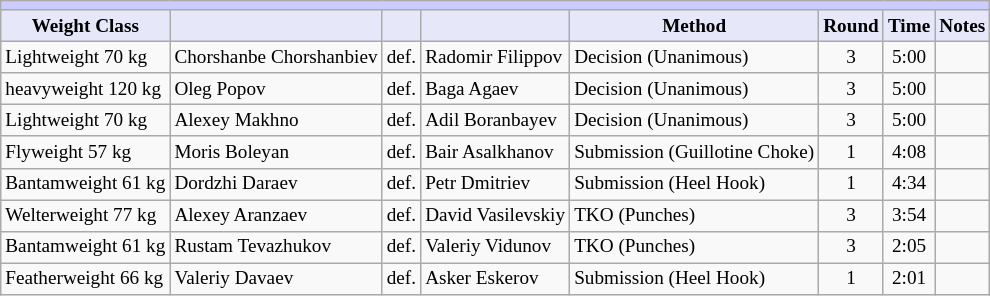<table class="wikitable" style="font-size: 80%;">
<tr>
<th colspan="8" style="background-color: #ccf; color: #000080; text-align: center;"><strong></strong></th>
</tr>
<tr>
<th colspan="1" style="background-color: #E6E8FA; color: #000000; text-align: center;">Weight Class</th>
<th colspan="1" style="background-color: #E6E8FA; color: #000000; text-align: center;"></th>
<th colspan="1" style="background-color: #E6E8FA; color: #000000; text-align: center;"></th>
<th colspan="1" style="background-color: #E6E8FA; color: #000000; text-align: center;"></th>
<th colspan="1" style="background-color: #E6E8FA; color: #000000; text-align: center;">Method</th>
<th colspan="1" style="background-color: #E6E8FA; color: #000000; text-align: center;">Round</th>
<th colspan="1" style="background-color: #E6E8FA; color: #000000; text-align: center;">Time</th>
<th colspan="1" style="background-color: #E6E8FA; color: #000000; text-align: center;">Notes</th>
</tr>
<tr>
<td>Lightweight 70 kg</td>
<td> Chorshanbe Chorshanbiev</td>
<td align=center>def.</td>
<td> Radomir Filippov</td>
<td>Decision (Unanimous)</td>
<td align=center>3</td>
<td align=center>5:00</td>
<td></td>
</tr>
<tr>
<td>heavyweight 120 kg</td>
<td> Oleg Popov</td>
<td align=center>def.</td>
<td> Baga Agaev</td>
<td>Decision (Unanimous)</td>
<td align=center>3</td>
<td align=center>5:00</td>
<td></td>
</tr>
<tr>
<td>Lightweight 70 kg</td>
<td> Alexey Makhno</td>
<td align=center>def.</td>
<td> Adil Boranbayev</td>
<td>Decision (Unanimous)</td>
<td align=center>3</td>
<td align=center>5:00</td>
<td></td>
</tr>
<tr>
<td>Flyweight 57 kg</td>
<td> Moris Boleyan</td>
<td align=center>def.</td>
<td> Bair Asalkhanov</td>
<td>Submission (Guillotine Choke)</td>
<td align=center>1</td>
<td align=center>4:08</td>
<td></td>
</tr>
<tr>
<td>Bantamweight 61 kg</td>
<td> Dordzhi Daraev</td>
<td align=center>def.</td>
<td> Petr Dmitriev</td>
<td>Submission (Heel Hook)</td>
<td align=center>1</td>
<td align=center>4:34</td>
<td></td>
</tr>
<tr>
<td>Welterweight 77 kg</td>
<td> Alexey Aranzaev</td>
<td align=center>def.</td>
<td> David Vasilevskiy</td>
<td>TKO (Punches)</td>
<td align=center>3</td>
<td align=center>3:54</td>
<td></td>
</tr>
<tr>
<td>Bantamweight 61 kg</td>
<td> Rustam Tevazhukov</td>
<td align=center>def.</td>
<td> Valeriy Vidunov</td>
<td>TKO (Punches)</td>
<td align=center>3</td>
<td align=center>2:05</td>
<td></td>
</tr>
<tr>
<td>Featherweight 66 kg</td>
<td> Valeriy Davaev</td>
<td align=center>def.</td>
<td> Asker Eskerov</td>
<td>Submission (Heel Hook)</td>
<td align=center>1</td>
<td align=center>2:01</td>
<td></td>
</tr>
</table>
